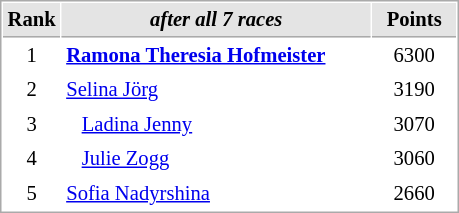<table cellspacing="1" cellpadding="3" style="border:1px solid #aaa; font-size:86%;">
<tr style="background:#e4e4e4;">
<th style="border-bottom:1px solid #aaa; width:10px;">Rank</th>
<th style="border-bottom:1px solid #aaa; width:200px;"><em>after all 7 races</em></th>
<th style="border-bottom:1px solid #aaa; width:50px;">Points</th>
</tr>
<tr>
<td align=center>1</td>
<td><strong> <a href='#'>Ramona Theresia Hofmeister</a></strong></td>
<td align=center>6300</td>
</tr>
<tr>
<td align=center>2</td>
<td> <a href='#'>Selina Jörg</a></td>
<td align=center>3190</td>
</tr>
<tr>
<td align=center>3</td>
<td>   <a href='#'>Ladina Jenny</a></td>
<td align=center>3070</td>
</tr>
<tr>
<td align=center>4</td>
<td>   <a href='#'>Julie Zogg</a></td>
<td align=center>3060</td>
</tr>
<tr>
<td align=center>5</td>
<td> <a href='#'>Sofia Nadyrshina</a></td>
<td align=center>2660</td>
</tr>
</table>
